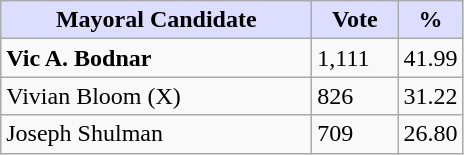<table class="wikitable">
<tr>
<th style="background:#ddf; width:200px;">Mayoral Candidate</th>
<th style="background:#ddf; width:50px;">Vote</th>
<th style="background:#ddf; width:30px;">%</th>
</tr>
<tr>
<td><strong>Vic A. Bodnar</strong></td>
<td>1,111</td>
<td>41.99</td>
</tr>
<tr>
<td>Vivian Bloom (X)</td>
<td>826</td>
<td>31.22</td>
</tr>
<tr>
<td>Joseph Shulman</td>
<td>709</td>
<td>26.80</td>
</tr>
</table>
